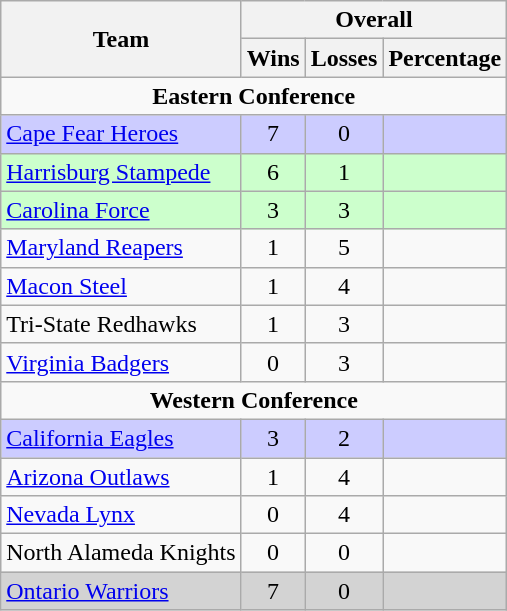<table class="wikitable">
<tr>
<th rowspan="2" align="center">Team</th>
<th colspan="3" align="center">Overall</th>
</tr>
<tr>
<th>Wins</th>
<th>Losses</th>
<th>Percentage</th>
</tr>
<tr>
<td colspan="7" align="center"><strong>Eastern Conference</strong></td>
</tr>
<tr bgcolor=#ccccff>
<td><a href='#'>Cape Fear Heroes</a></td>
<td align="center">7</td>
<td align="center">0</td>
<td align="center"></td>
</tr>
<tr bgcolor=#ccffcc>
<td><a href='#'>Harrisburg Stampede</a></td>
<td align="center">6</td>
<td align="center">1</td>
<td align="center"></td>
</tr>
<tr bgcolor=#ccffcc>
<td><a href='#'>Carolina Force</a></td>
<td align="center">3</td>
<td align="center">3</td>
<td align="center"></td>
</tr>
<tr>
<td><a href='#'>Maryland Reapers</a></td>
<td align="center">1</td>
<td align="center">5</td>
<td align="center"></td>
</tr>
<tr>
<td><a href='#'>Macon Steel</a></td>
<td align="center">1</td>
<td align="center">4</td>
<td align="center"></td>
</tr>
<tr>
<td>Tri-State Redhawks</td>
<td align="center">1</td>
<td align="center">3</td>
<td align="center"></td>
</tr>
<tr>
<td><a href='#'>Virginia Badgers</a></td>
<td align="center">0</td>
<td align="center">3</td>
<td align="center"></td>
</tr>
<tr>
<td colspan="7" align="center"><strong>Western Conference</strong></td>
</tr>
<tr bgcolor=#ccccff>
<td><a href='#'>California Eagles</a></td>
<td align="center">3</td>
<td align="center">2</td>
<td align="center"></td>
</tr>
<tr>
<td><a href='#'>Arizona Outlaws</a></td>
<td align="center">1</td>
<td align="center">4</td>
<td align="center"></td>
</tr>
<tr>
<td><a href='#'>Nevada Lynx</a></td>
<td align="center">0</td>
<td align="center">4</td>
<td align="center"></td>
</tr>
<tr>
<td>North Alameda Knights</td>
<td align="center">0</td>
<td align="center">0</td>
<td align="center"></td>
</tr>
<tr bgcolor= lightgrey>
<td><a href='#'>Ontario Warriors</a></td>
<td align="center">7</td>
<td align="center">0</td>
<td align="center"></td>
</tr>
</table>
